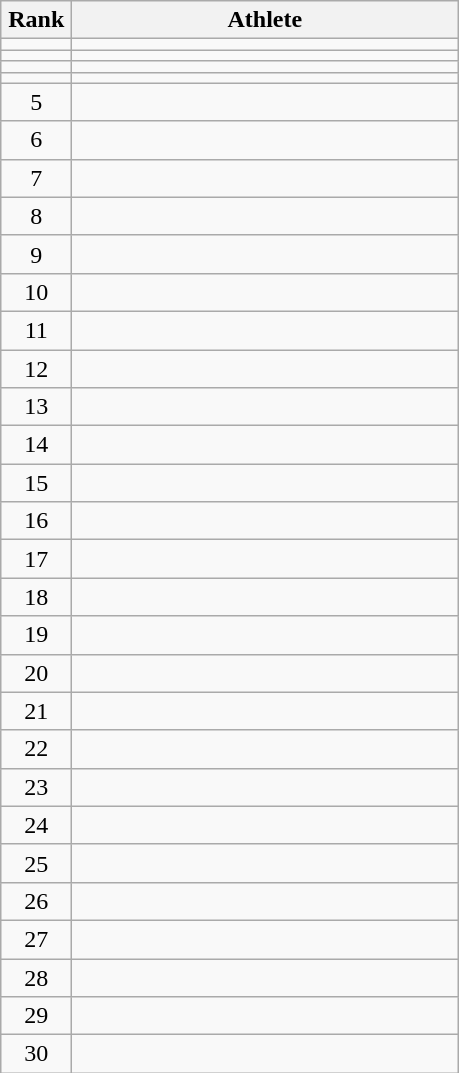<table class="wikitable" style="text-align: center;">
<tr>
<th width=40>Rank</th>
<th width=250>Athlete</th>
</tr>
<tr>
<td></td>
<td align=left></td>
</tr>
<tr>
<td></td>
<td align=left></td>
</tr>
<tr>
<td></td>
<td align=left></td>
</tr>
<tr>
<td></td>
<td align=left></td>
</tr>
<tr>
<td>5</td>
<td align=left></td>
</tr>
<tr>
<td>6</td>
<td align=left></td>
</tr>
<tr>
<td>7</td>
<td align=left></td>
</tr>
<tr>
<td>8</td>
<td align=left></td>
</tr>
<tr>
<td>9</td>
<td align=left></td>
</tr>
<tr>
<td>10</td>
<td align=left></td>
</tr>
<tr>
<td>11</td>
<td align=left></td>
</tr>
<tr>
<td>12</td>
<td align=left></td>
</tr>
<tr>
<td>13</td>
<td align=left></td>
</tr>
<tr>
<td>14</td>
<td align=left></td>
</tr>
<tr>
<td>15</td>
<td align=left></td>
</tr>
<tr>
<td>16</td>
<td align=left></td>
</tr>
<tr>
<td>17</td>
<td align=left></td>
</tr>
<tr>
<td>18</td>
<td align=left></td>
</tr>
<tr>
<td>19</td>
<td align=left></td>
</tr>
<tr>
<td>20</td>
<td align=left></td>
</tr>
<tr>
<td>21</td>
<td align=left></td>
</tr>
<tr>
<td>22</td>
<td align=left></td>
</tr>
<tr>
<td>23</td>
<td align=left></td>
</tr>
<tr>
<td>24</td>
<td align=left></td>
</tr>
<tr>
<td>25</td>
<td align=left></td>
</tr>
<tr>
<td>26</td>
<td align=left></td>
</tr>
<tr>
<td>27</td>
<td align=left></td>
</tr>
<tr>
<td>28</td>
<td align=left></td>
</tr>
<tr>
<td>29</td>
<td align=left></td>
</tr>
<tr>
<td>30</td>
<td align=left></td>
</tr>
</table>
